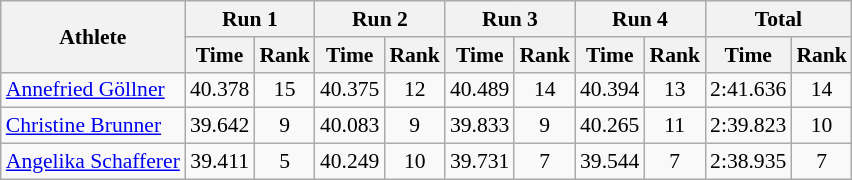<table class="wikitable" border="1" style="font-size:90%">
<tr>
<th rowspan="2">Athlete</th>
<th colspan="2">Run 1</th>
<th colspan="2">Run 2</th>
<th colspan="2">Run 3</th>
<th colspan="2">Run 4</th>
<th colspan="2">Total</th>
</tr>
<tr>
<th>Time</th>
<th>Rank</th>
<th>Time</th>
<th>Rank</th>
<th>Time</th>
<th>Rank</th>
<th>Time</th>
<th>Rank</th>
<th>Time</th>
<th>Rank</th>
</tr>
<tr>
<td><a href='#'>Annefried Göllner</a></td>
<td align="center">40.378</td>
<td align="center">15</td>
<td align="center">40.375</td>
<td align="center">12</td>
<td align="center">40.489</td>
<td align="center">14</td>
<td align="center">40.394</td>
<td align="center">13</td>
<td align="center">2:41.636</td>
<td align="center">14</td>
</tr>
<tr>
<td><a href='#'>Christine Brunner</a></td>
<td align="center">39.642</td>
<td align="center">9</td>
<td align="center">40.083</td>
<td align="center">9</td>
<td align="center">39.833</td>
<td align="center">9</td>
<td align="center">40.265</td>
<td align="center">11</td>
<td align="center">2:39.823</td>
<td align="center">10</td>
</tr>
<tr>
<td><a href='#'>Angelika Schafferer</a></td>
<td align="center">39.411</td>
<td align="center">5</td>
<td align="center">40.249</td>
<td align="center">10</td>
<td align="center">39.731</td>
<td align="center">7</td>
<td align="center">39.544</td>
<td align="center">7</td>
<td align="center">2:38.935</td>
<td align="center">7</td>
</tr>
</table>
